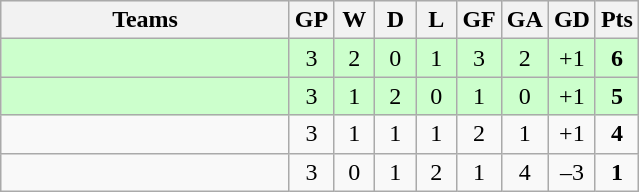<table class="wikitable">
<tr style="text-align:center; background:#efefef;">
<th width=185>Teams</th>
<th width=20>GP</th>
<th width=20>W</th>
<th width=20>D</th>
<th width=20>L</th>
<th width=20>GF</th>
<th width=20>GA</th>
<th width=20>GD</th>
<th width=20>Pts</th>
</tr>
<tr style="text-align:center; background:#cfc;">
<td style="text-align:left;"></td>
<td>3</td>
<td>2</td>
<td>0</td>
<td>1</td>
<td>3</td>
<td>2</td>
<td>+1</td>
<td><strong>6</strong></td>
</tr>
<tr style="text-align:center; background:#cfc;">
<td style="text-align:left;"></td>
<td>3</td>
<td>1</td>
<td>2</td>
<td>0</td>
<td>1</td>
<td>0</td>
<td>+1</td>
<td><strong>5</strong></td>
</tr>
<tr align=center>
<td style="text-align:left;"></td>
<td>3</td>
<td>1</td>
<td>1</td>
<td>1</td>
<td>2</td>
<td>1</td>
<td>+1</td>
<td><strong>4</strong></td>
</tr>
<tr align=center>
<td style="text-align:left;"></td>
<td>3</td>
<td>0</td>
<td>1</td>
<td>2</td>
<td>1</td>
<td>4</td>
<td>–3</td>
<td><strong>1</strong></td>
</tr>
</table>
